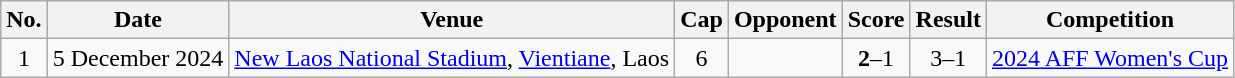<table class="wikitable sortable">
<tr>
<th scope="col">No.</th>
<th scope="col">Date</th>
<th scope="col">Venue</th>
<th scope="col">Cap</th>
<th scope="col">Opponent</th>
<th scope="col">Score</th>
<th scope="col">Result</th>
<th scope="col">Competition</th>
</tr>
<tr>
<td style="text-align:center">1</td>
<td>5 December 2024</td>
<td><a href='#'>New Laos National Stadium</a>, <a href='#'>Vientiane</a>, Laos</td>
<td align="center">6</td>
<td></td>
<td align="center"><strong>2</strong>–1</td>
<td align="center">3–1</td>
<td><a href='#'>2024 AFF Women's Cup</a></td>
</tr>
</table>
